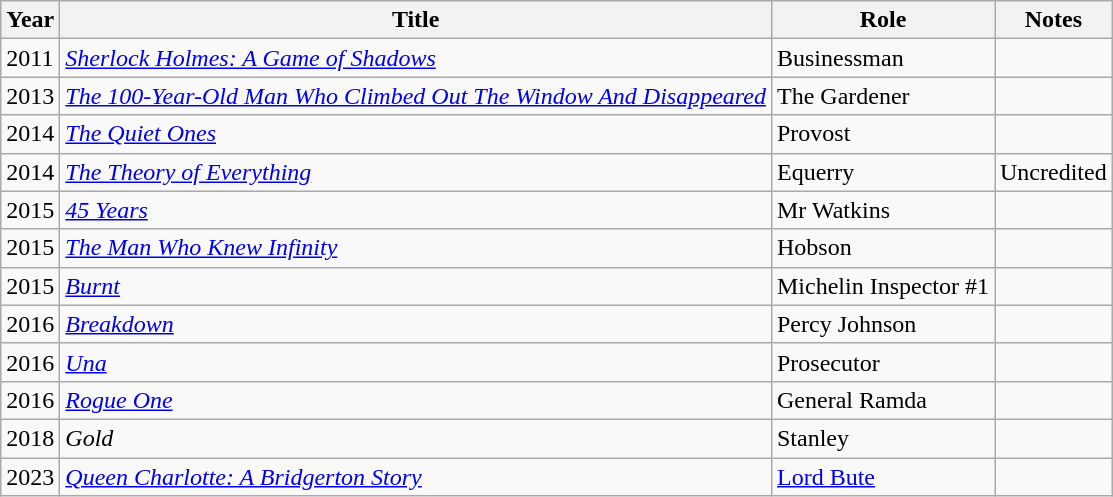<table class="wikitable">
<tr>
<th>Year</th>
<th>Title</th>
<th>Role</th>
<th>Notes</th>
</tr>
<tr>
<td>2011</td>
<td><em><a href='#'>Sherlock Holmes: A Game of Shadows</a></em></td>
<td>Businessman</td>
<td></td>
</tr>
<tr>
<td>2013</td>
<td><em><a href='#'>The 100-Year-Old Man Who Climbed Out The Window And Disappeared</a></em></td>
<td>The Gardener</td>
<td></td>
</tr>
<tr>
<td>2014</td>
<td><em><a href='#'>The Quiet Ones</a></em></td>
<td>Provost</td>
<td></td>
</tr>
<tr>
<td>2014</td>
<td><em><a href='#'>The Theory of Everything</a></em></td>
<td>Equerry</td>
<td>Uncredited</td>
</tr>
<tr>
<td>2015</td>
<td><em><a href='#'>45 Years</a></em></td>
<td>Mr Watkins</td>
<td></td>
</tr>
<tr>
<td>2015</td>
<td><em><a href='#'>The Man Who Knew Infinity</a></em></td>
<td>Hobson</td>
<td></td>
</tr>
<tr>
<td>2015</td>
<td><em><a href='#'>Burnt</a></em></td>
<td>Michelin Inspector #1</td>
<td></td>
</tr>
<tr>
<td>2016</td>
<td><em><a href='#'>Breakdown</a></em></td>
<td>Percy Johnson</td>
<td></td>
</tr>
<tr>
<td>2016</td>
<td><em><a href='#'>Una</a></em></td>
<td>Prosecutor</td>
<td></td>
</tr>
<tr>
<td>2016</td>
<td><em><a href='#'>Rogue One</a></em></td>
<td>General Ramda</td>
<td></td>
</tr>
<tr>
<td>2018</td>
<td><em>Gold</em></td>
<td>Stanley</td>
<td></td>
</tr>
<tr>
<td>2023</td>
<td><em><a href='#'>Queen Charlotte: A Bridgerton Story</a></em></td>
<td><a href='#'>Lord Bute</a></td>
<td></td>
</tr>
</table>
